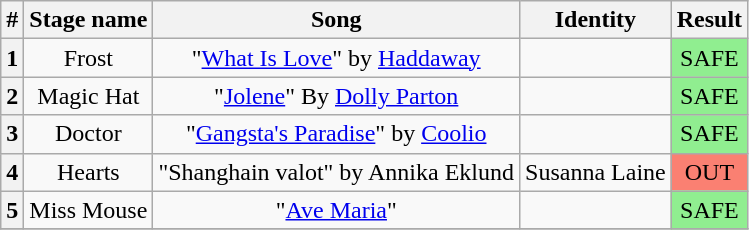<table class="wikitable plainrowheaders" style="text-align: center;">
<tr>
<th>#</th>
<th>Stage name</th>
<th>Song</th>
<th>Identity</th>
<th>Result</th>
</tr>
<tr>
<th>1</th>
<td>Frost</td>
<td>"<a href='#'>What Is Love</a>" by <a href='#'>Haddaway</a></td>
<td></td>
<td bgcolor=lightgreen>SAFE</td>
</tr>
<tr>
<th>2</th>
<td>Magic Hat</td>
<td>"<a href='#'>Jolene</a>" By <a href='#'>Dolly Parton</a></td>
<td></td>
<td bgcolor=lightgreen>SAFE</td>
</tr>
<tr>
<th>3</th>
<td>Doctor</td>
<td>"<a href='#'>Gangsta's Paradise</a>" by <a href='#'>Coolio</a></td>
<td></td>
<td bgcolor=lightgreen>SAFE</td>
</tr>
<tr>
<th>4</th>
<td>Hearts</td>
<td>"Shanghain valot" by Annika Eklund</td>
<td>Susanna Laine</td>
<td bgcolor=salmon>OUT</td>
</tr>
<tr>
<th>5</th>
<td>Miss Mouse</td>
<td>"<a href='#'>Ave Maria</a>"</td>
<td></td>
<td bgcolor=lightgreen>SAFE</td>
</tr>
<tr>
</tr>
</table>
